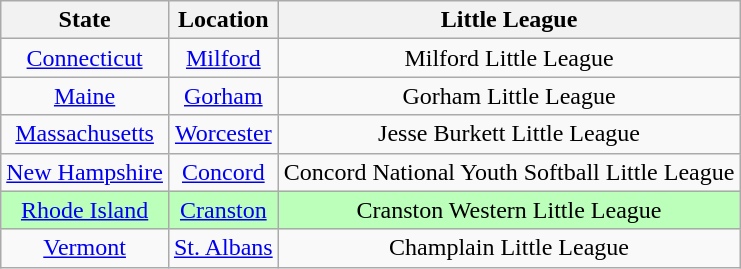<table class="wikitable">
<tr>
<th>State</th>
<th>Location</th>
<th>Little League</th>
</tr>
<tr>
<td align=center> <a href='#'>Connecticut</a></td>
<td align=center><a href='#'>Milford</a></td>
<td align=center>Milford Little League</td>
</tr>
<tr>
<td align=center> <a href='#'>Maine</a></td>
<td align=center><a href='#'>Gorham</a></td>
<td align=center>Gorham Little League</td>
</tr>
<tr>
<td align=center> <a href='#'>Massachusetts</a></td>
<td align=center><a href='#'>Worcester</a></td>
<td align=center>Jesse Burkett Little League</td>
</tr>
<tr>
<td align=center> <a href='#'>New Hampshire</a></td>
<td align=center><a href='#'>Concord</a></td>
<td align=center>Concord National Youth Softball Little League</td>
</tr>
<tr bgcolor=#bbffbb>
<td align=center> <a href='#'>Rhode Island</a></td>
<td align=center><a href='#'>Cranston</a></td>
<td align=center>Cranston Western Little League</td>
</tr>
<tr>
<td align=center> <a href='#'>Vermont</a></td>
<td align=center><a href='#'>St. Albans</a></td>
<td align=center>Champlain Little League</td>
</tr>
</table>
